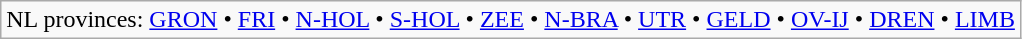<table class="wikitable">
<tr>
<td>NL provinces: <a href='#'>GRON</a> • <a href='#'>FRI</a> • <a href='#'>N-HOL</a> • <a href='#'>S-HOL</a> • <a href='#'>ZEE</a> • <a href='#'>N-BRA</a> • <a href='#'>UTR</a> • <a href='#'>GELD</a> • <a href='#'>OV-IJ</a> • <a href='#'>DREN</a> • <a href='#'>LIMB</a></td>
</tr>
</table>
